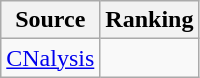<table class="wikitable" style="text-align:center">
<tr>
<th>Source</th>
<th>Ranking</th>
</tr>
<tr>
<td align=left><a href='#'>CNalysis</a></td>
<td></td>
</tr>
</table>
